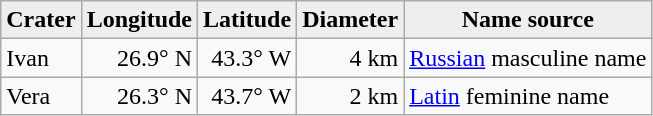<table class="wikitable">
<tr>
<th style="background:#eeeeee;">Crater</th>
<th style="background:#eeeeee;">Longitude</th>
<th style="background:#eeeeee;">Latitude</th>
<th style="background:#eeeeee;">Diameter</th>
<th style="background:#eeeeee;">Name source</th>
</tr>
<tr>
<td>Ivan</td>
<td align="right">26.9° N</td>
<td align="right">43.3° W</td>
<td align="right">4 km</td>
<td><a href='#'>Russian</a> masculine name</td>
</tr>
<tr>
<td>Vera</td>
<td align="right">26.3° N</td>
<td align="right">43.7° W</td>
<td align="right">2 km</td>
<td><a href='#'>Latin</a> feminine name</td>
</tr>
</table>
